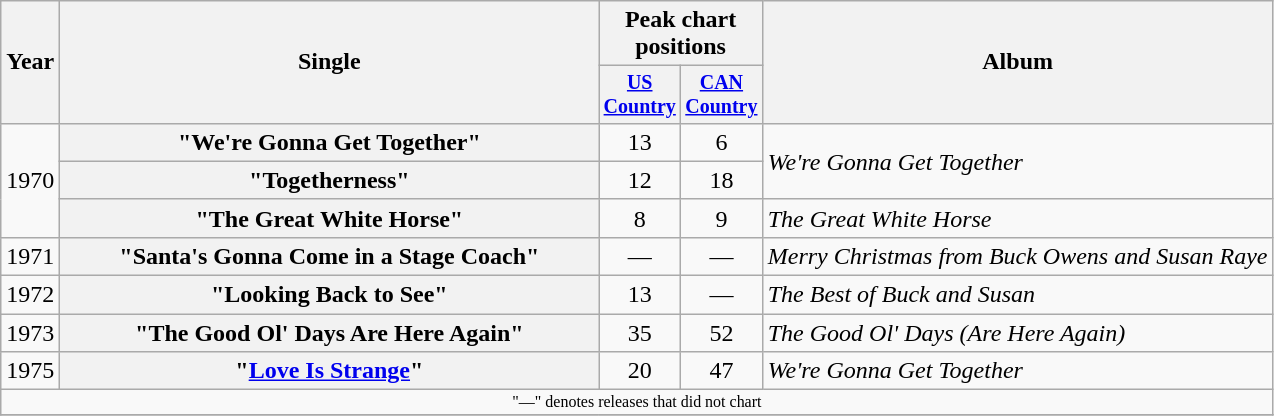<table class="wikitable plainrowheaders" style="text-align:center;">
<tr>
<th rowspan="2">Year</th>
<th rowspan="2" style="width:22em;">Single</th>
<th colspan="2">Peak chart<br>positions</th>
<th rowspan="2">Album</th>
</tr>
<tr style="font-size:smaller;">
<th width="45"><a href='#'>US Country</a><br></th>
<th width="45"><a href='#'>CAN Country</a><br></th>
</tr>
<tr>
<td rowspan="3">1970</td>
<th scope="row">"We're Gonna Get Together"</th>
<td>13</td>
<td>6</td>
<td align="left" rowspan="2"><em>We're Gonna Get Together</em></td>
</tr>
<tr>
<th scope="row">"Togetherness"</th>
<td>12</td>
<td>18</td>
</tr>
<tr>
<th scope="row">"The Great White Horse"</th>
<td>8</td>
<td>9</td>
<td align="left"><em>The Great White Horse</em></td>
</tr>
<tr>
<td>1971</td>
<th scope="row">"Santa's Gonna Come in a Stage Coach"</th>
<td>—</td>
<td>—</td>
<td align="left"><em>Merry Christmas from Buck Owens and Susan Raye</em></td>
</tr>
<tr>
<td>1972</td>
<th scope="row">"Looking Back to See"</th>
<td>13</td>
<td>—</td>
<td align="left"><em>The Best of Buck and Susan</em></td>
</tr>
<tr>
<td>1973</td>
<th scope="row">"The Good Ol' Days Are Here Again"</th>
<td>35</td>
<td>52</td>
<td align="left"><em>The Good Ol' Days (Are Here Again)</em></td>
</tr>
<tr>
<td>1975</td>
<th scope="row">"<a href='#'>Love Is Strange</a>"</th>
<td>20</td>
<td>47</td>
<td align="left"><em>We're Gonna Get Together</em></td>
</tr>
<tr>
<td colspan="5" style="font-size: 8pt">"—" denotes releases that did not chart</td>
</tr>
<tr>
</tr>
</table>
